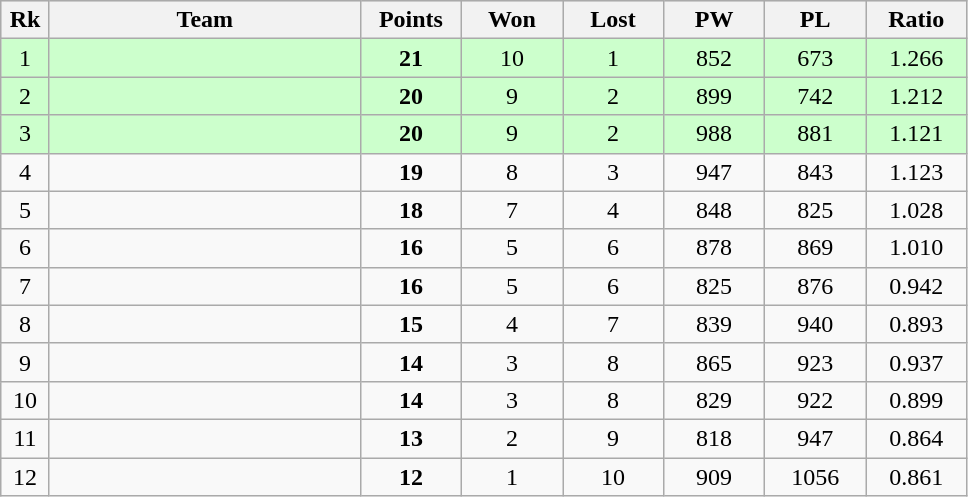<table class=wikitable style="text-align:center">
<tr bgcolor="#DCDCDC">
<th width="25">Rk</th>
<th width="200">Team</th>
<th width="60">Points</th>
<th width="60">Won</th>
<th width="60">Lost</th>
<th width="60">PW</th>
<th width="60">PL</th>
<th width="60">Ratio</th>
</tr>
<tr bgcolor=#CCFFCC>
<td>1</td>
<td align=left></td>
<td><strong>21</strong></td>
<td>10</td>
<td>1</td>
<td>852</td>
<td>673</td>
<td>1.266</td>
</tr>
<tr bgcolor=#CCFFCC>
<td>2</td>
<td align=left></td>
<td><strong>20</strong></td>
<td>9</td>
<td>2</td>
<td>899</td>
<td>742</td>
<td>1.212</td>
</tr>
<tr bgcolor=#CCFFCC>
<td>3</td>
<td align=left></td>
<td><strong>20</strong></td>
<td>9</td>
<td>2</td>
<td>988</td>
<td>881</td>
<td>1.121</td>
</tr>
<tr>
<td>4</td>
<td align=left></td>
<td><strong>19</strong></td>
<td>8</td>
<td>3</td>
<td>947</td>
<td>843</td>
<td>1.123</td>
</tr>
<tr>
<td>5</td>
<td align=left></td>
<td><strong>18</strong></td>
<td>7</td>
<td>4</td>
<td>848</td>
<td>825</td>
<td>1.028</td>
</tr>
<tr>
<td>6</td>
<td align=left></td>
<td><strong>16</strong></td>
<td>5</td>
<td>6</td>
<td>878</td>
<td>869</td>
<td>1.010</td>
</tr>
<tr>
<td>7</td>
<td align=left></td>
<td><strong>16</strong></td>
<td>5</td>
<td>6</td>
<td>825</td>
<td>876</td>
<td>0.942</td>
</tr>
<tr>
<td>8</td>
<td align=left></td>
<td><strong>15</strong></td>
<td>4</td>
<td>7</td>
<td>839</td>
<td>940</td>
<td>0.893</td>
</tr>
<tr>
<td>9</td>
<td align=left></td>
<td><strong>14</strong></td>
<td>3</td>
<td>8</td>
<td>865</td>
<td>923</td>
<td>0.937</td>
</tr>
<tr>
<td>10</td>
<td align=left></td>
<td><strong>14</strong></td>
<td>3</td>
<td>8</td>
<td>829</td>
<td>922</td>
<td>0.899</td>
</tr>
<tr>
<td>11</td>
<td align=left></td>
<td><strong>13</strong></td>
<td>2</td>
<td>9</td>
<td>818</td>
<td>947</td>
<td>0.864</td>
</tr>
<tr>
<td>12</td>
<td align=left></td>
<td><strong>12</strong></td>
<td>1</td>
<td>10</td>
<td>909</td>
<td>1056</td>
<td>0.861</td>
</tr>
</table>
